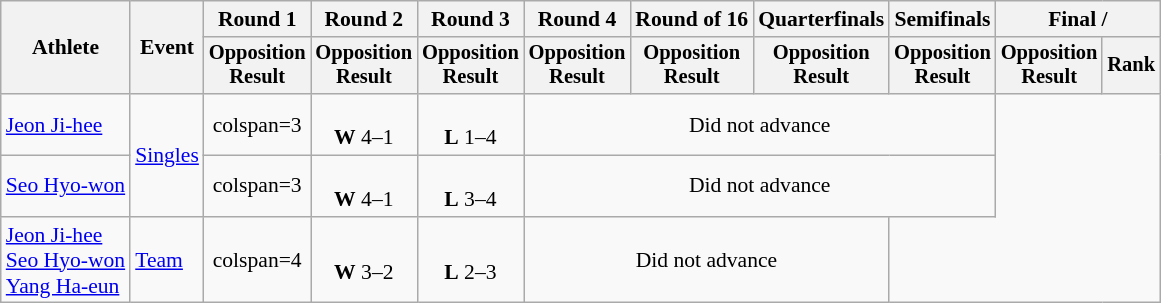<table class="wikitable" style="font-size:90%;">
<tr>
<th rowspan=2>Athlete</th>
<th rowspan=2>Event</th>
<th>Round 1</th>
<th>Round 2</th>
<th>Round 3</th>
<th>Round 4</th>
<th>Round of 16</th>
<th>Quarterfinals</th>
<th>Semifinals</th>
<th colspan=2>Final / </th>
</tr>
<tr style="font-size:95%">
<th>Opposition<br>Result</th>
<th>Opposition<br>Result</th>
<th>Opposition<br>Result</th>
<th>Opposition<br>Result</th>
<th>Opposition<br>Result</th>
<th>Opposition<br>Result</th>
<th>Opposition<br>Result</th>
<th>Opposition<br>Result</th>
<th>Rank</th>
</tr>
<tr align=center>
<td align=left><a href='#'>Jeon Ji-hee</a></td>
<td align=left rowspan=2><a href='#'>Singles</a></td>
<td>colspan=3 </td>
<td><br><strong>W</strong> 4–1</td>
<td><br><strong>L</strong> 1–4</td>
<td colspan=4>Did not advance</td>
</tr>
<tr align=center>
<td align=left><a href='#'>Seo Hyo-won</a></td>
<td>colspan=3 </td>
<td><br><strong>W</strong> 4–1</td>
<td><br><strong>L</strong> 3–4</td>
<td colspan=4>Did not advance</td>
</tr>
<tr align=center>
<td align=left><a href='#'>Jeon Ji-hee</a><br><a href='#'>Seo Hyo-won</a><br><a href='#'>Yang Ha-eun</a></td>
<td align=left><a href='#'>Team</a></td>
<td>colspan=4 </td>
<td><br><strong>W</strong> 3–2</td>
<td><br><strong>L</strong> 2–3</td>
<td colspan=3>Did not advance</td>
</tr>
</table>
